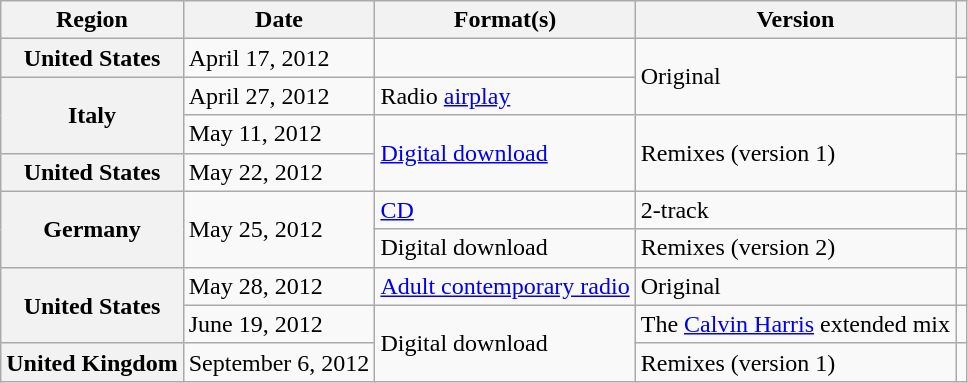<table class="wikitable plainrowheaders">
<tr>
<th scope="col">Region</th>
<th scope="col">Date</th>
<th scope="col">Format(s)</th>
<th scope="col">Version</th>
<th scope="col"></th>
</tr>
<tr>
<th scope="row">United States</th>
<td>April 17, 2012</td>
<td></td>
<td rowspan="2">Original</td>
<td align="center"></td>
</tr>
<tr>
<th rowspan="2" scope="row">Italy</th>
<td>April 27, 2012</td>
<td>Radio <a href='#'>airplay</a></td>
<td align="center"></td>
</tr>
<tr>
<td>May 11, 2012</td>
<td rowspan="2"><a href='#'>Digital download</a></td>
<td rowspan="2">Remixes (version 1)</td>
<td align="center"></td>
</tr>
<tr>
<th scope="row">United States</th>
<td>May 22, 2012</td>
<td align="center"></td>
</tr>
<tr>
<th rowspan="2" scope="row">Germany</th>
<td rowspan="2">May 25, 2012</td>
<td><a href='#'>CD</a></td>
<td>2-track</td>
<td align="center"></td>
</tr>
<tr>
<td>Digital download</td>
<td>Remixes (version 2)</td>
<td align="center"></td>
</tr>
<tr>
<th scope="row" rowspan="2">United States</th>
<td>May 28, 2012</td>
<td><a href='#'>Adult contemporary radio</a></td>
<td>Original</td>
<td align="center"></td>
</tr>
<tr>
<td>June 19, 2012</td>
<td rowspan="2">Digital download</td>
<td>The <a href='#'>Calvin Harris</a> extended mix</td>
<td align="center"></td>
</tr>
<tr>
<th scope="row">United Kingdom</th>
<td>September 6, 2012</td>
<td>Remixes (version 1)</td>
<td align="center"></td>
</tr>
</table>
